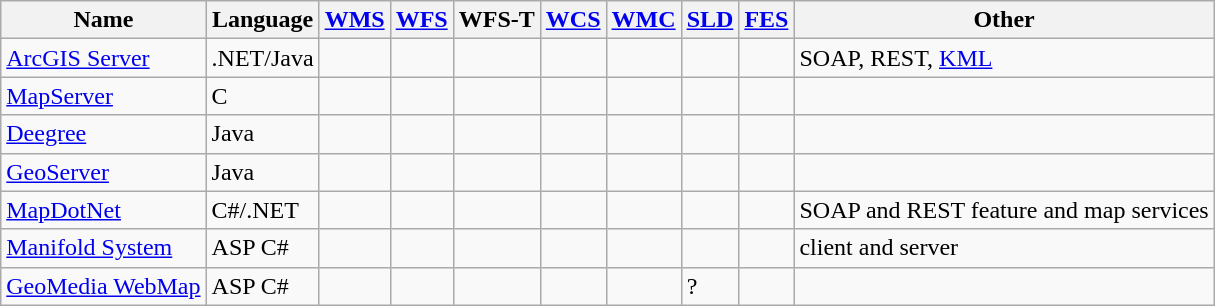<table class=wikitable>
<tr>
<th>Name</th>
<th>Language</th>
<th><a href='#'>WMS</a></th>
<th><a href='#'>WFS</a></th>
<th>WFS-T</th>
<th><a href='#'>WCS</a></th>
<th><a href='#'>WMC</a></th>
<th><a href='#'>SLD</a></th>
<th><a href='#'>FES</a></th>
<th>Other</th>
</tr>
<tr>
<td><a href='#'>ArcGIS Server</a></td>
<td>.NET/Java</td>
<td></td>
<td></td>
<td></td>
<td></td>
<td></td>
<td></td>
<td></td>
<td>SOAP, REST, <a href='#'>KML</a></td>
</tr>
<tr>
<td><a href='#'>MapServer</a></td>
<td>C</td>
<td></td>
<td></td>
<td></td>
<td></td>
<td></td>
<td></td>
<td></td>
<td></td>
</tr>
<tr>
<td><a href='#'>Deegree</a></td>
<td>Java</td>
<td></td>
<td></td>
<td></td>
<td></td>
<td></td>
<td></td>
<td></td>
<td></td>
</tr>
<tr>
<td><a href='#'>GeoServer</a></td>
<td>Java</td>
<td></td>
<td></td>
<td></td>
<td></td>
<td></td>
<td></td>
<td></td>
<td></td>
</tr>
<tr>
<td><a href='#'>MapDotNet</a></td>
<td>C#/.NET</td>
<td></td>
<td></td>
<td></td>
<td></td>
<td></td>
<td></td>
<td></td>
<td>SOAP and REST feature and map services</td>
</tr>
<tr>
<td><a href='#'>Manifold System</a></td>
<td>ASP C#</td>
<td></td>
<td></td>
<td></td>
<td></td>
<td></td>
<td></td>
<td></td>
<td>client and server</td>
</tr>
<tr>
<td><a href='#'>GeoMedia WebMap</a></td>
<td>ASP C#</td>
<td></td>
<td></td>
<td></td>
<td></td>
<td></td>
<td>?</td>
<td></td>
<td></td>
</tr>
</table>
